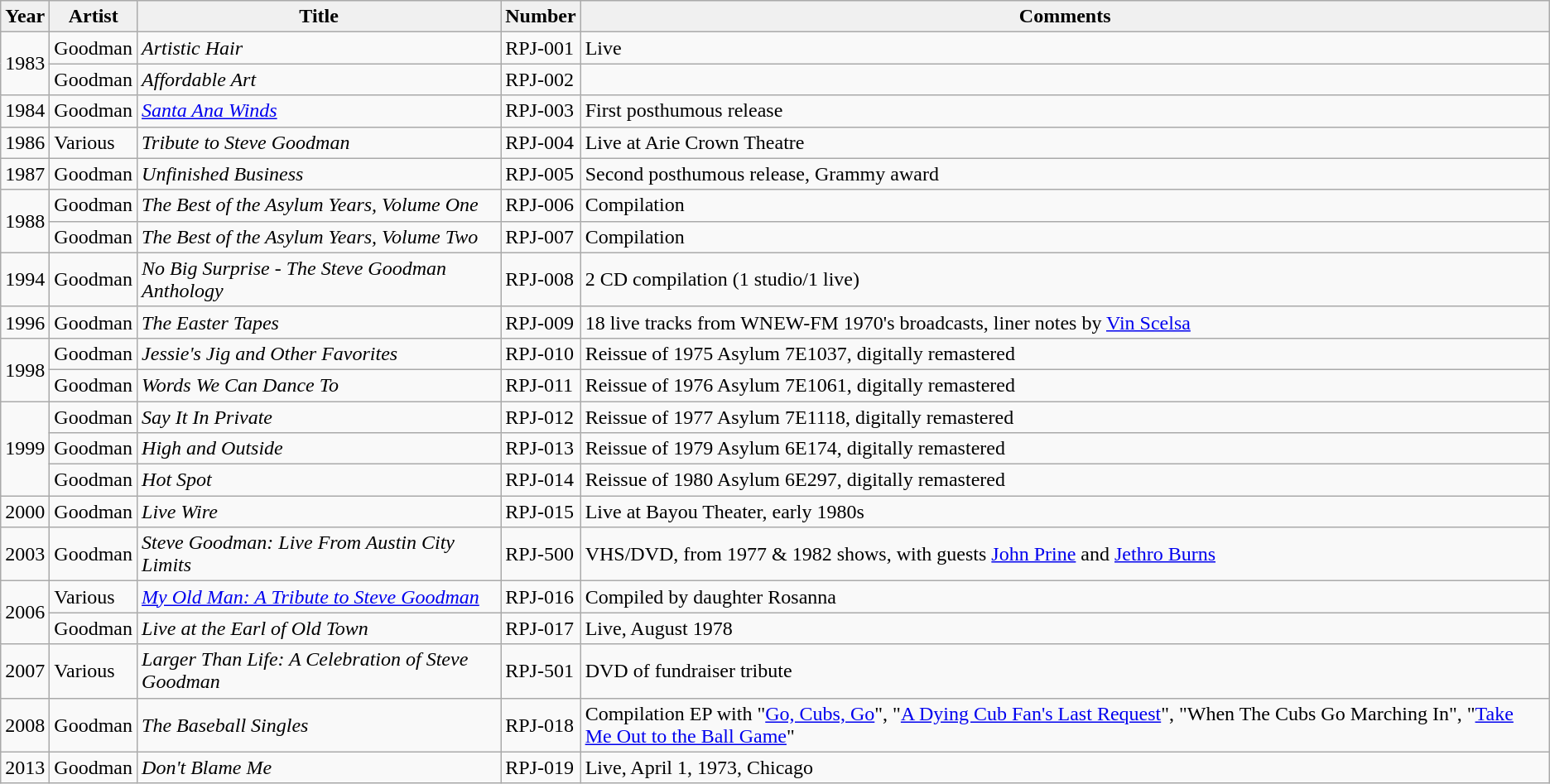<table class="wikitable">
<tr style="text-align:center; background:#f0f0f0;">
<td><strong>Year</strong></td>
<td><strong>Artist</strong></td>
<td><strong>Title</strong></td>
<td><strong>Number</strong></td>
<td><strong>Comments</strong></td>
</tr>
<tr>
<td rowspan="2">1983</td>
<td>Goodman</td>
<td><em>Artistic Hair</em></td>
<td>RPJ-001</td>
<td>Live</td>
</tr>
<tr>
<td>Goodman</td>
<td><em>Affordable Art</em></td>
<td>RPJ-002</td>
<td></td>
</tr>
<tr>
<td>1984</td>
<td>Goodman</td>
<td><em><a href='#'>Santa Ana Winds</a></em></td>
<td>RPJ-003</td>
<td>First posthumous release</td>
</tr>
<tr>
<td>1986</td>
<td>Various</td>
<td><em>Tribute to Steve Goodman</em></td>
<td>RPJ-004</td>
<td>Live at Arie Crown Theatre</td>
</tr>
<tr>
<td>1987</td>
<td>Goodman</td>
<td><em>Unfinished Business</em></td>
<td>RPJ-005</td>
<td>Second posthumous release, Grammy award</td>
</tr>
<tr>
<td rowspan="2">1988</td>
<td>Goodman</td>
<td><em>The Best of the Asylum Years, Volume One</em></td>
<td>RPJ-006</td>
<td>Compilation</td>
</tr>
<tr>
<td>Goodman</td>
<td><em>The Best of the Asylum Years, Volume Two</em></td>
<td>RPJ-007</td>
<td>Compilation</td>
</tr>
<tr>
<td>1994</td>
<td>Goodman</td>
<td><em>No Big Surprise - The Steve Goodman Anthology</em></td>
<td>RPJ-008</td>
<td>2 CD compilation (1 studio/1 live)</td>
</tr>
<tr>
<td>1996</td>
<td>Goodman</td>
<td><em>The Easter Tapes</em></td>
<td>RPJ-009</td>
<td>18 live tracks from WNEW-FM 1970's broadcasts, liner notes by <a href='#'>Vin Scelsa</a></td>
</tr>
<tr>
<td rowspan="2">1998</td>
<td>Goodman</td>
<td><em>Jessie's Jig and Other Favorites</em></td>
<td>RPJ-010</td>
<td>Reissue of 1975 Asylum 7E1037, digitally remastered</td>
</tr>
<tr>
<td>Goodman</td>
<td><em>Words We Can Dance To</em></td>
<td>RPJ-011</td>
<td>Reissue of 1976 Asylum 7E1061, digitally remastered</td>
</tr>
<tr>
<td rowspan="3">1999</td>
<td>Goodman</td>
<td><em>Say It In Private</em></td>
<td>RPJ-012</td>
<td>Reissue of 1977 Asylum 7E1118, digitally remastered</td>
</tr>
<tr>
<td>Goodman</td>
<td><em>High and Outside</em></td>
<td>RPJ-013</td>
<td>Reissue of 1979 Asylum 6E174, digitally remastered</td>
</tr>
<tr>
<td>Goodman</td>
<td><em>Hot Spot</em></td>
<td>RPJ-014</td>
<td>Reissue of 1980 Asylum 6E297, digitally remastered</td>
</tr>
<tr>
<td>2000</td>
<td>Goodman</td>
<td><em>Live Wire</em></td>
<td>RPJ-015</td>
<td>Live at Bayou Theater, early 1980s</td>
</tr>
<tr>
<td>2003</td>
<td>Goodman</td>
<td><em>Steve Goodman: Live From Austin City Limits</em></td>
<td>RPJ-500</td>
<td>VHS/DVD, from 1977 & 1982 shows, with guests <a href='#'>John Prine</a> and <a href='#'>Jethro Burns</a></td>
</tr>
<tr>
<td rowspan="2">2006</td>
<td>Various</td>
<td><em><a href='#'>My Old Man: A Tribute to Steve Goodman</a></em></td>
<td>RPJ-016</td>
<td>Compiled by daughter Rosanna</td>
</tr>
<tr>
<td>Goodman</td>
<td><em>Live at the Earl of Old Town</em></td>
<td>RPJ-017</td>
<td>Live, August 1978</td>
</tr>
<tr>
<td>2007</td>
<td>Various</td>
<td><em>Larger Than Life: A Celebration of Steve Goodman</em></td>
<td>RPJ-501</td>
<td>DVD of fundraiser tribute</td>
</tr>
<tr>
<td>2008</td>
<td>Goodman</td>
<td><em>The Baseball Singles</em></td>
<td>RPJ-018</td>
<td>Compilation EP with "<a href='#'>Go, Cubs, Go</a>", "<a href='#'>A Dying Cub Fan's Last Request</a>", "When The Cubs Go Marching In", "<a href='#'>Take Me Out to the Ball Game</a>"</td>
</tr>
<tr>
<td>2013</td>
<td>Goodman</td>
<td><em>Don't Blame Me</em></td>
<td>RPJ-019</td>
<td>Live, April 1, 1973, Chicago</td>
</tr>
</table>
